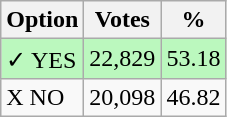<table class="wikitable">
<tr>
<th>Option</th>
<th>Votes</th>
<th>%</th>
</tr>
<tr>
<td style=background:#bbf8be>✓ YES</td>
<td style=background:#bbf8be>22,829</td>
<td style=background:#bbf8be>53.18</td>
</tr>
<tr>
<td>X NO</td>
<td>20,098</td>
<td>46.82</td>
</tr>
</table>
